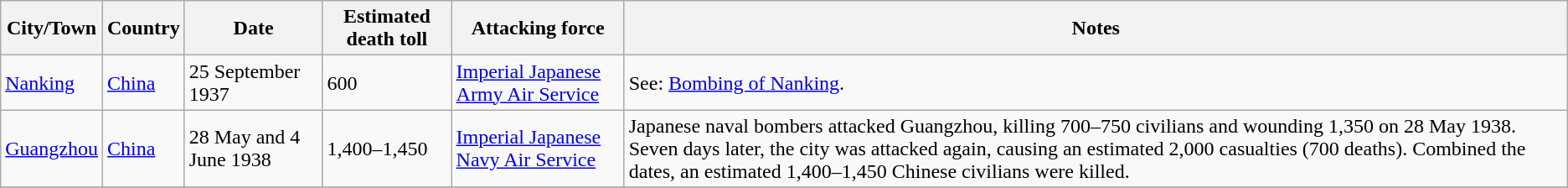<table class="wikitable">
<tr>
<th>City/Town</th>
<th>Country</th>
<th>Date</th>
<th>Estimated death toll</th>
<th>Attacking force</th>
<th>Notes</th>
</tr>
<tr>
<td><a href='#'>Nanking</a></td>
<td><a href='#'>China</a></td>
<td>25 September 1937</td>
<td>600</td>
<td><a href='#'>Imperial Japanese Army Air Service</a></td>
<td>See: <a href='#'>Bombing of Nanking</a>.</td>
</tr>
<tr>
<td><a href='#'>Guangzhou</a></td>
<td><a href='#'>China</a></td>
<td>28 May and 4 June 1938</td>
<td>1,400–1,450</td>
<td><a href='#'>Imperial Japanese Navy Air Service</a></td>
<td>Japanese naval bombers attacked Guangzhou, killing 700–750 civilians and wounding 1,350 on 28 May 1938. Seven days later, the city was attacked again, causing an estimated 2,000 casualties (700 deaths). Combined the dates, an estimated 1,400–1,450 Chinese civilians were killed.</td>
</tr>
<tr>
</tr>
</table>
